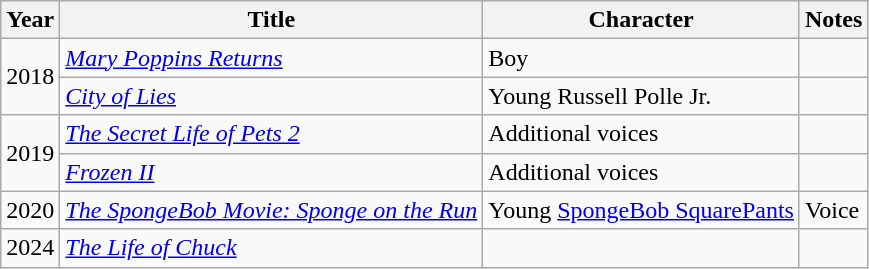<table class="wikitable sortable">
<tr>
<th>Year</th>
<th>Title</th>
<th>Character</th>
<th>Notes</th>
</tr>
<tr>
<td rowspan="2">2018</td>
<td><em><a href='#'>Mary Poppins Returns</a></em></td>
<td>Boy</td>
<td></td>
</tr>
<tr>
<td><em><a href='#'>City of Lies</a></em></td>
<td>Young Russell Polle Jr.</td>
<td></td>
</tr>
<tr>
<td rowspan="2">2019</td>
<td><em><a href='#'>The Secret Life of Pets 2</a></em></td>
<td>Additional voices</td>
<td></td>
</tr>
<tr>
<td><em><a href='#'>Frozen II</a></em></td>
<td>Additional voices</td>
<td></td>
</tr>
<tr>
<td>2020</td>
<td><em><a href='#'>The SpongeBob Movie: Sponge on the Run</a></em></td>
<td>Young <a href='#'>SpongeBob SquarePants</a></td>
<td>Voice</td>
</tr>
<tr>
<td>2024</td>
<td><em><a href='#'>The Life of Chuck</a></em></td>
<td></td>
<td></td>
</tr>
</table>
